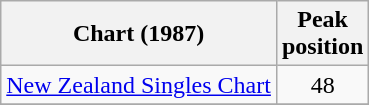<table class="wikitable">
<tr>
<th>Chart (1987)</th>
<th>Peak<br>position</th>
</tr>
<tr>
<td><a href='#'>New Zealand Singles Chart</a></td>
<td align="center">48</td>
</tr>
<tr>
</tr>
</table>
